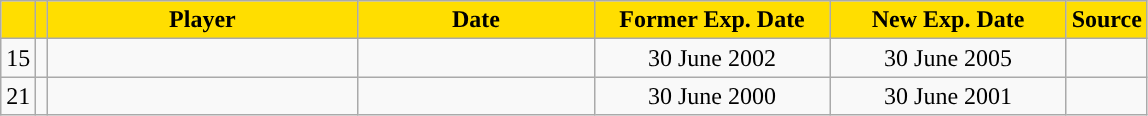<table class="wikitable sortable">
<tr>
<th style="background:#FFDE00"></th>
<th style="background:#FFDE00"></th>
<th width=200 style="background:#FFDE00">Player</th>
<th width=150 style="background:#FFDE00">Date</th>
<th width=150 style="background:#FFDE00">Former Exp. Date</th>
<th width=150 style="background:#FFDE00">New Exp. Date</th>
<th style="background:#FFDE00">Source</th>
</tr>
<tr>
<td align=center>15</td>
<td align=center></td>
<td></td>
<td align=center></td>
<td align=center>30 June 2002</td>
<td align=center>30 June 2005</td>
<td align=center></td>
</tr>
<tr>
<td align=center>21</td>
<td align=center></td>
<td></td>
<td align=center></td>
<td align=center>30 June 2000</td>
<td align=center>30 June 2001</td>
<td align=center></td>
</tr>
</table>
